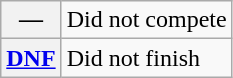<table class="wikitable">
<tr>
<th scope="row">—</th>
<td>Did not compete</td>
</tr>
<tr>
<th scope="row"><a href='#'>DNF</a></th>
<td>Did not finish</td>
</tr>
</table>
